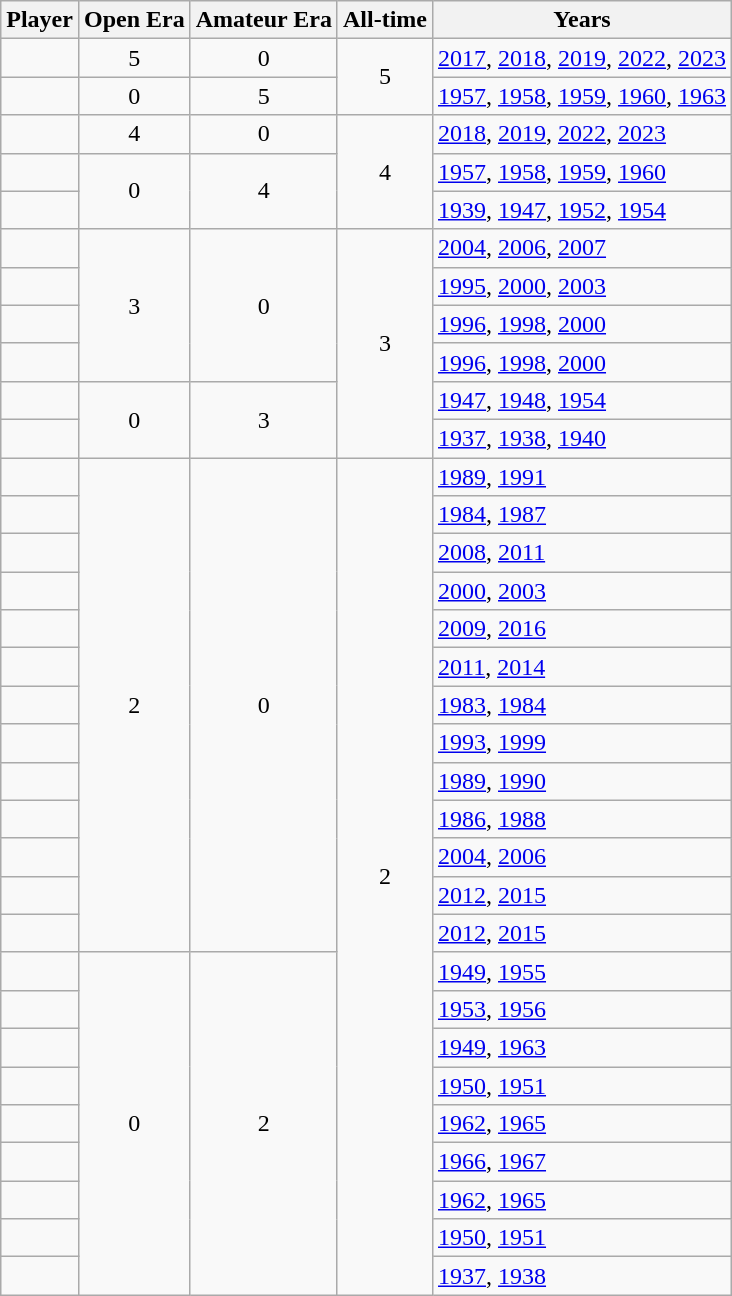<table class="wikitable sortable">
<tr>
<th>Player</th>
<th>Open Era</th>
<th>Amateur Era</th>
<th>All-time</th>
<th class="unsortable">Years</th>
</tr>
<tr>
<td></td>
<td align="center">5</td>
<td align="center">0</td>
<td rowspan="2" align="center">5</td>
<td><a href='#'>2017</a>, <a href='#'>2018</a>, <a href='#'>2019</a>, <a href='#'>2022</a>, <a href='#'>2023</a></td>
</tr>
<tr>
<td></td>
<td align="center">0</td>
<td align="center">5</td>
<td><a href='#'>1957</a>, <a href='#'>1958</a>, <a href='#'>1959</a>, <a href='#'>1960</a>, <a href='#'>1963</a></td>
</tr>
<tr>
<td></td>
<td align="center">4</td>
<td align="center">0</td>
<td rowspan="3" align="center">4</td>
<td><a href='#'>2018</a>, <a href='#'>2019</a>, <a href='#'>2022</a>, <a href='#'>2023</a></td>
</tr>
<tr>
<td></td>
<td rowspan="2" align="center">0</td>
<td rowspan="2" align="center">4</td>
<td><a href='#'>1957</a>, <a href='#'>1958</a>, <a href='#'>1959</a>, <a href='#'>1960</a></td>
</tr>
<tr>
<td></td>
<td><a href='#'>1939</a>, <a href='#'>1947</a>, <a href='#'>1952</a>, <a href='#'>1954</a></td>
</tr>
<tr>
<td></td>
<td rowspan="4" align="center">3</td>
<td rowspan="4" align="center">0</td>
<td rowspan="6" align="center">3</td>
<td><a href='#'>2004</a>, <a href='#'>2006</a>, <a href='#'>2007</a></td>
</tr>
<tr>
<td></td>
<td><a href='#'>1995</a>, <a href='#'>2000</a>, <a href='#'>2003</a></td>
</tr>
<tr>
<td></td>
<td><a href='#'>1996</a>, <a href='#'>1998</a>, <a href='#'>2000</a></td>
</tr>
<tr>
<td></td>
<td><a href='#'>1996</a>, <a href='#'>1998</a>, <a href='#'>2000</a></td>
</tr>
<tr>
<td></td>
<td rowspan="2" align="center">0</td>
<td rowspan="2" align="center">3</td>
<td><a href='#'>1947</a>, <a href='#'>1948</a>, <a href='#'>1954</a></td>
</tr>
<tr>
<td></td>
<td><a href='#'>1937</a>, <a href='#'>1938</a>, <a href='#'>1940</a></td>
</tr>
<tr>
<td></td>
<td rowspan="13" align="center">2</td>
<td rowspan="13" align="center">0</td>
<td rowspan="22" align="center">2</td>
<td><a href='#'>1989</a>, <a href='#'>1991</a></td>
</tr>
<tr>
<td></td>
<td><a href='#'>1984</a>, <a href='#'>1987</a></td>
</tr>
<tr>
<td></td>
<td><a href='#'>2008</a>, <a href='#'>2011</a></td>
</tr>
<tr>
<td></td>
<td><a href='#'>2000</a>, <a href='#'>2003</a></td>
</tr>
<tr>
<td></td>
<td><a href='#'>2009</a>, <a href='#'>2016</a></td>
</tr>
<tr>
<td></td>
<td><a href='#'>2011</a>, <a href='#'>2014</a></td>
</tr>
<tr>
<td></td>
<td><a href='#'>1983</a>, <a href='#'>1984</a></td>
</tr>
<tr>
<td></td>
<td><a href='#'>1993</a>, <a href='#'>1999</a></td>
</tr>
<tr>
<td></td>
<td><a href='#'>1989</a>, <a href='#'>1990</a></td>
</tr>
<tr>
<td></td>
<td><a href='#'>1986</a>, <a href='#'>1988</a></td>
</tr>
<tr>
<td></td>
<td><a href='#'>2004</a>, <a href='#'>2006</a></td>
</tr>
<tr>
<td></td>
<td><a href='#'>2012</a>, <a href='#'>2015</a></td>
</tr>
<tr>
<td></td>
<td><a href='#'>2012</a>, <a href='#'>2015</a></td>
</tr>
<tr>
<td></td>
<td rowspan="9" align="center">0</td>
<td rowspan="9" align="center">2</td>
<td><a href='#'>1949</a>, <a href='#'>1955</a></td>
</tr>
<tr>
<td></td>
<td><a href='#'>1953</a>, <a href='#'>1956</a></td>
</tr>
<tr>
<td></td>
<td><a href='#'>1949</a>, <a href='#'>1963</a></td>
</tr>
<tr>
<td></td>
<td><a href='#'>1950</a>, <a href='#'>1951</a></td>
</tr>
<tr>
<td></td>
<td><a href='#'>1962</a>, <a href='#'>1965</a></td>
</tr>
<tr>
<td></td>
<td><a href='#'>1966</a>, <a href='#'>1967</a></td>
</tr>
<tr>
<td></td>
<td><a href='#'>1962</a>, <a href='#'>1965</a></td>
</tr>
<tr>
<td></td>
<td><a href='#'>1950</a>, <a href='#'>1951</a></td>
</tr>
<tr>
<td></td>
<td><a href='#'>1937</a>, <a href='#'>1938</a></td>
</tr>
</table>
